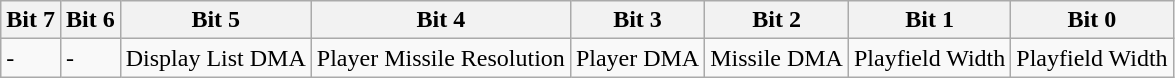<table class="wikitable">
<tr>
<th>Bit 7</th>
<th>Bit 6</th>
<th>Bit 5</th>
<th>Bit 4</th>
<th>Bit 3</th>
<th>Bit 2</th>
<th>Bit 1</th>
<th>Bit 0</th>
</tr>
<tr>
<td>-</td>
<td>-</td>
<td>Display List DMA</td>
<td>Player Missile Resolution</td>
<td>Player DMA</td>
<td>Missile DMA</td>
<td>Playfield Width</td>
<td>Playfield Width</td>
</tr>
</table>
